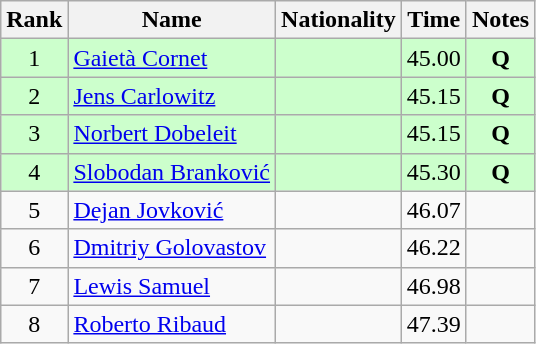<table class="wikitable sortable" style="text-align:center">
<tr>
<th>Rank</th>
<th>Name</th>
<th>Nationality</th>
<th>Time</th>
<th>Notes</th>
</tr>
<tr bgcolor=ccffcc>
<td>1</td>
<td align=left><a href='#'>Gaietà Cornet</a></td>
<td align=left></td>
<td>45.00</td>
<td><strong>Q</strong></td>
</tr>
<tr bgcolor=ccffcc>
<td>2</td>
<td align=left><a href='#'>Jens Carlowitz</a></td>
<td align=left></td>
<td>45.15</td>
<td><strong>Q</strong></td>
</tr>
<tr bgcolor=ccffcc>
<td>3</td>
<td align=left><a href='#'>Norbert Dobeleit</a></td>
<td align=left></td>
<td>45.15</td>
<td><strong>Q</strong></td>
</tr>
<tr bgcolor=ccffcc>
<td>4</td>
<td align=left><a href='#'>Slobodan Branković</a></td>
<td align=left></td>
<td>45.30</td>
<td><strong>Q</strong></td>
</tr>
<tr>
<td>5</td>
<td align=left><a href='#'>Dejan Jovković</a></td>
<td align=left></td>
<td>46.07</td>
<td></td>
</tr>
<tr>
<td>6</td>
<td align=left><a href='#'>Dmitriy Golovastov</a></td>
<td align=left></td>
<td>46.22</td>
<td></td>
</tr>
<tr>
<td>7</td>
<td align=left><a href='#'>Lewis Samuel</a></td>
<td align=left></td>
<td>46.98</td>
<td></td>
</tr>
<tr>
<td>8</td>
<td align=left><a href='#'>Roberto Ribaud</a></td>
<td align=left></td>
<td>47.39</td>
<td></td>
</tr>
</table>
